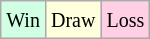<table class="wikitable">
<tr>
<td style="background-color: #d0ffe3;"><small>Win</small></td>
<td style="background-color: #ffffdd;"><small>Draw</small></td>
<td style="background-color: #ffd0e3;"><small>Loss</small></td>
</tr>
</table>
